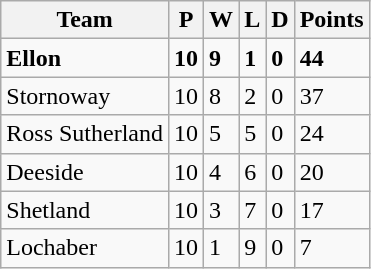<table class="wikitable">
<tr>
<th>Team</th>
<th>P</th>
<th>W</th>
<th>L</th>
<th>D</th>
<th>Points</th>
</tr>
<tr>
<td><strong>Ellon</strong></td>
<td><strong>10</strong></td>
<td><strong>9</strong></td>
<td><strong>1</strong></td>
<td><strong>0</strong></td>
<td><strong>44</strong></td>
</tr>
<tr>
<td>Stornoway</td>
<td>10</td>
<td>8</td>
<td>2</td>
<td>0</td>
<td>37</td>
</tr>
<tr>
<td>Ross Sutherland</td>
<td>10</td>
<td>5</td>
<td>5</td>
<td>0</td>
<td>24</td>
</tr>
<tr>
<td>Deeside</td>
<td>10</td>
<td>4</td>
<td>6</td>
<td>0</td>
<td>20</td>
</tr>
<tr>
<td>Shetland</td>
<td>10</td>
<td>3</td>
<td>7</td>
<td>0</td>
<td>17</td>
</tr>
<tr>
<td>Lochaber</td>
<td>10</td>
<td>1</td>
<td>9</td>
<td>0</td>
<td>7</td>
</tr>
</table>
